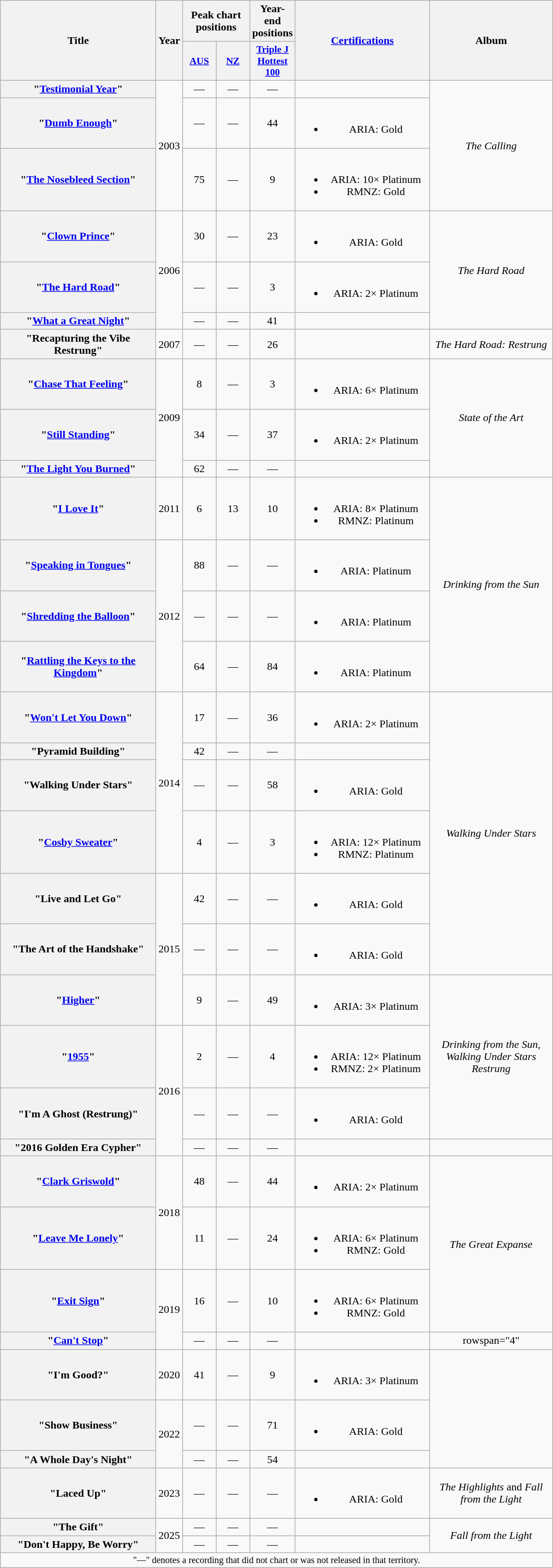<table class="wikitable plainrowheaders" style="text-align:center;" border="1">
<tr>
<th scope="col" rowspan="2" style="width:14em;">Title</th>
<th scope="col" rowspan="2" style="width:1em;">Year</th>
<th scope="col" colspan="2">Peak chart positions</th>
<th scope="col">Year-end<br>positions</th>
<th scope="col" rowspan="2" style="width:12em;"><a href='#'>Certifications</a></th>
<th scope="col" rowspan="2" style="width:11em;">Album</th>
</tr>
<tr>
<th scope="col" style="width:3em; font-size:90%;"><a href='#'>AUS</a><br></th>
<th scope="col" style="width:3em; font-size:90%;"><a href='#'>NZ</a><br></th>
<th scope="col" style="width:3em; font-size:90%;"><a href='#'>Triple J<br>Hottest 100</a><br></th>
</tr>
<tr>
<th scope="row">"<a href='#'>Testimonial Year</a>"</th>
<td rowspan="3">2003</td>
<td>—</td>
<td>—</td>
<td>—</td>
<td></td>
<td rowspan="3"><em>The Calling</em></td>
</tr>
<tr>
<th scope="row">"<a href='#'>Dumb Enough</a>"</th>
<td>—</td>
<td>—</td>
<td>44</td>
<td><br><ul><li>ARIA: Gold</li></ul></td>
</tr>
<tr>
<th scope="row">"<a href='#'>The Nosebleed Section</a>"</th>
<td>75</td>
<td>—</td>
<td>9</td>
<td><br><ul><li>ARIA: 10× Platinum</li><li>RMNZ: Gold</li></ul></td>
</tr>
<tr>
<th scope="row">"<a href='#'>Clown Prince</a>"</th>
<td rowspan="3">2006</td>
<td>30</td>
<td>—</td>
<td>23</td>
<td><br><ul><li>ARIA: Gold</li></ul></td>
<td rowspan="3"><em>The Hard Road</em></td>
</tr>
<tr>
<th scope="row">"<a href='#'>The Hard Road</a>"</th>
<td>—</td>
<td>—</td>
<td>3</td>
<td><br><ul><li>ARIA: 2× Platinum</li></ul></td>
</tr>
<tr>
<th scope="row">"<a href='#'>What a Great Night</a>"</th>
<td>—</td>
<td>—</td>
<td>41</td>
<td></td>
</tr>
<tr>
<th scope="row">"Recapturing the Vibe Restrung"</th>
<td>2007</td>
<td>—</td>
<td>—</td>
<td>26</td>
<td></td>
<td><em>The Hard Road: Restrung</em></td>
</tr>
<tr>
<th scope="row">"<a href='#'>Chase That Feeling</a>"</th>
<td rowspan="3">2009</td>
<td>8</td>
<td>—</td>
<td>3</td>
<td><br><ul><li>ARIA: 6× Platinum</li></ul></td>
<td rowspan="3"><em>State of the Art</em></td>
</tr>
<tr>
<th scope="row">"<a href='#'>Still Standing</a>"</th>
<td>34</td>
<td>—</td>
<td>37</td>
<td><br><ul><li>ARIA: 2× Platinum</li></ul></td>
</tr>
<tr>
<th scope="row">"<a href='#'>The Light You Burned</a>"<br></th>
<td>62</td>
<td>—</td>
<td>—</td>
<td></td>
</tr>
<tr>
<th scope="row">"<a href='#'>I Love It</a>"<br></th>
<td>2011</td>
<td>6</td>
<td>13</td>
<td>10</td>
<td><br><ul><li>ARIA: 8× Platinum</li><li>RMNZ: Platinum</li></ul></td>
<td rowspan="4"><em>Drinking from the Sun</em></td>
</tr>
<tr>
<th scope="row">"<a href='#'>Speaking in Tongues</a>"<br></th>
<td rowspan="3">2012</td>
<td>88</td>
<td>—</td>
<td>—</td>
<td><br><ul><li>ARIA: Platinum</li></ul></td>
</tr>
<tr>
<th scope="row">"<a href='#'>Shredding the Balloon</a>"</th>
<td>—</td>
<td>—</td>
<td>—</td>
<td><br><ul><li>ARIA: Platinum</li></ul></td>
</tr>
<tr>
<th scope="row">"<a href='#'>Rattling the Keys to the Kingdom</a>"</th>
<td>64</td>
<td>—</td>
<td>84</td>
<td><br><ul><li>ARIA: Platinum</li></ul></td>
</tr>
<tr>
<th scope="row">"<a href='#'>Won't Let You Down</a>" <br></th>
<td rowspan="4">2014</td>
<td>17</td>
<td>—</td>
<td>36</td>
<td><br><ul><li>ARIA: 2× Platinum</li></ul></td>
<td rowspan="6"><em>Walking Under Stars</em></td>
</tr>
<tr>
<th scope="row">"Pyramid Building"</th>
<td>42</td>
<td>—</td>
<td>—</td>
</tr>
<tr>
<th scope="row">"Walking Under Stars"</th>
<td>—</td>
<td>—</td>
<td>58</td>
<td><br><ul><li>ARIA: Gold</li></ul></td>
</tr>
<tr>
<th scope="row">"<a href='#'>Cosby Sweater</a>"</th>
<td>4</td>
<td>—</td>
<td>3</td>
<td><br><ul><li>ARIA: 12× Platinum</li><li>RMNZ: Platinum</li></ul></td>
</tr>
<tr>
<th scope="row">"Live and Let Go"<br></th>
<td rowspan="3">2015</td>
<td>42</td>
<td>—</td>
<td>—</td>
<td><br><ul><li>ARIA: Gold</li></ul></td>
</tr>
<tr>
<th scope="row">"The Art of the Handshake"</th>
<td>—</td>
<td>—</td>
<td>—</td>
<td><br><ul><li>ARIA: Gold</li></ul></td>
</tr>
<tr>
<th scope="row">"<a href='#'>Higher</a>"<br></th>
<td>9</td>
<td>—</td>
<td>49</td>
<td><br><ul><li>ARIA: 3× Platinum</li></ul></td>
<td rowspan="3"><em>Drinking from the Sun, Walking Under Stars Restrung</em></td>
</tr>
<tr>
<th scope="row">"<a href='#'>1955</a>"<br></th>
<td rowspan="3">2016</td>
<td>2</td>
<td>—</td>
<td>4</td>
<td><br><ul><li>ARIA: 12× Platinum</li><li>RMNZ: 2× Platinum</li></ul></td>
</tr>
<tr>
<th scope="row">"I'm A Ghost (Restrung)"</th>
<td>—</td>
<td>—</td>
<td>—</td>
<td><br><ul><li>ARIA: Gold</li></ul></td>
</tr>
<tr>
<th scope="row">"2016 Golden Era Cypher"<br></th>
<td>—</td>
<td>—</td>
<td>—</td>
<td></td>
<td></td>
</tr>
<tr>
<th scope="row">"<a href='#'>Clark Griswold</a>"<br></th>
<td rowspan="2">2018</td>
<td>48</td>
<td>—</td>
<td>44</td>
<td><br><ul><li>ARIA: 2× Platinum</li></ul></td>
<td rowspan="3"><em>The Great Expanse</em></td>
</tr>
<tr>
<th scope="row">"<a href='#'>Leave Me Lonely</a>"</th>
<td>11</td>
<td>—</td>
<td>24</td>
<td><br><ul><li>ARIA: 6× Platinum</li><li>RMNZ: Gold</li></ul></td>
</tr>
<tr>
<th scope="row">"<a href='#'>Exit Sign</a>"<br></th>
<td rowspan="2">2019</td>
<td>16</td>
<td>—</td>
<td>10</td>
<td><br><ul><li>ARIA: 6× Platinum</li><li>RMNZ: Gold</li></ul></td>
</tr>
<tr>
<th scope="row">"<a href='#'>Can't Stop</a>"<br></th>
<td>—</td>
<td>—</td>
<td>—</td>
<td></td>
<td>rowspan="4" </td>
</tr>
<tr>
<th scope="row">"I'm Good?"</th>
<td>2020</td>
<td>41<br></td>
<td>—</td>
<td>9</td>
<td><br><ul><li>ARIA: 3× Platinum</li></ul></td>
</tr>
<tr>
<th scope="row">"Show Business"<br></th>
<td rowspan="2">2022</td>
<td>—</td>
<td>—</td>
<td>71</td>
<td><br><ul><li>ARIA: Gold</li></ul></td>
</tr>
<tr>
<th scope="row">"A Whole Day's Night"<br></th>
<td>—</td>
<td>—</td>
<td>54</td>
<td></td>
</tr>
<tr>
<th scope="row">"Laced Up"</th>
<td>2023</td>
<td>—</td>
<td>—</td>
<td>—</td>
<td><br><ul><li>ARIA: Gold</li></ul></td>
<td><em>The Highlights</em> and <em>Fall from the Light</em></td>
</tr>
<tr>
<th scope="row">"The Gift"<br></th>
<td rowspan="2">2025</td>
<td>—</td>
<td>—</td>
<td>—</td>
<td></td>
<td rowspan="2"><em>Fall from the Light</em></td>
</tr>
<tr>
<th scope="row">"Don't Happy, Be Worry"</th>
<td>—</td>
<td>—</td>
<td>—</td>
<td></td>
</tr>
<tr>
<td colspan="7" style="font-size:85%">"—" denotes a recording that did not chart or was not released in that territory.</td>
</tr>
</table>
